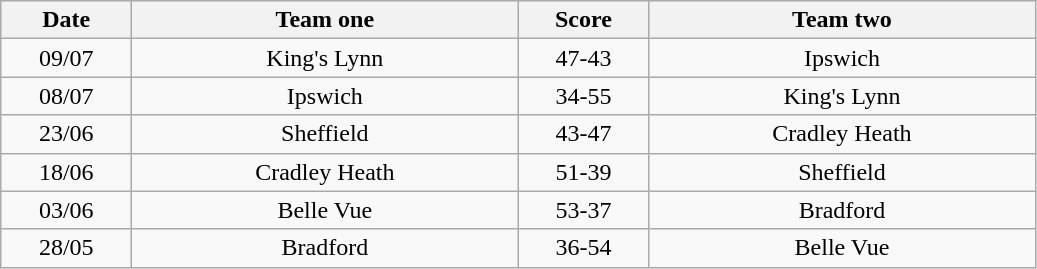<table class="wikitable" style="text-align: center">
<tr>
<th width=80>Date</th>
<th width=250>Team one</th>
<th width=80>Score</th>
<th width=250>Team two</th>
</tr>
<tr>
<td>09/07</td>
<td>King's Lynn</td>
<td>47-43</td>
<td>Ipswich</td>
</tr>
<tr>
<td>08/07</td>
<td>Ipswich</td>
<td>34-55</td>
<td>King's Lynn</td>
</tr>
<tr>
<td>23/06</td>
<td>Sheffield</td>
<td>43-47</td>
<td>Cradley Heath</td>
</tr>
<tr>
<td>18/06</td>
<td>Cradley Heath</td>
<td>51-39</td>
<td>Sheffield</td>
</tr>
<tr>
<td>03/06</td>
<td>Belle Vue</td>
<td>53-37</td>
<td>Bradford</td>
</tr>
<tr>
<td>28/05</td>
<td>Bradford</td>
<td>36-54</td>
<td>Belle Vue</td>
</tr>
</table>
